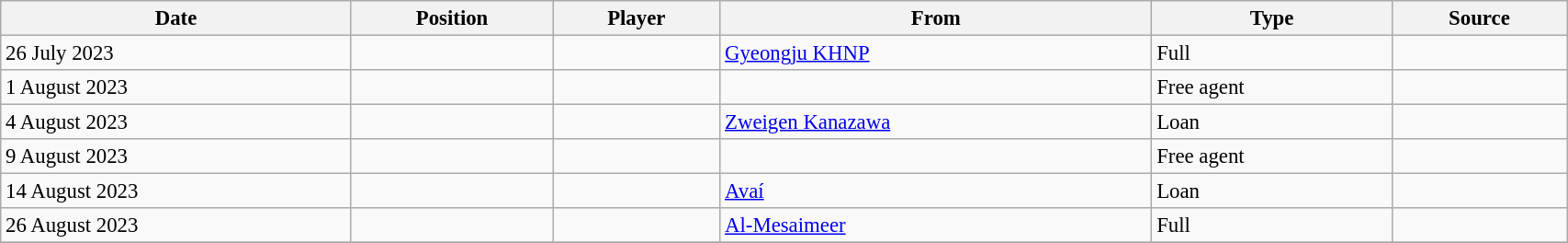<table class="wikitable sortable" style="width:90%; text-align:center; font-size:95%; text-align:left;">
<tr>
<th>Date</th>
<th>Position</th>
<th>Player</th>
<th>From</th>
<th>Type</th>
<th>Source</th>
</tr>
<tr>
<td>26 July 2023</td>
<td></td>
<td></td>
<td> <a href='#'>Gyeongju KHNP</a></td>
<td>Full</td>
<td></td>
</tr>
<tr>
<td>1 August 2023</td>
<td></td>
<td></td>
<td></td>
<td>Free agent</td>
<td></td>
</tr>
<tr>
<td>4 August 2023</td>
<td></td>
<td></td>
<td> <a href='#'>Zweigen Kanazawa</a></td>
<td>Loan</td>
<td></td>
</tr>
<tr>
<td>9 August 2023</td>
<td></td>
<td></td>
<td></td>
<td>Free agent</td>
<td></td>
</tr>
<tr>
<td>14 August 2023</td>
<td></td>
<td></td>
<td> <a href='#'>Avaí</a></td>
<td>Loan</td>
<td></td>
</tr>
<tr>
<td>26 August 2023</td>
<td></td>
<td></td>
<td> <a href='#'>Al-Mesaimeer</a></td>
<td>Full</td>
<td></td>
</tr>
<tr>
</tr>
</table>
